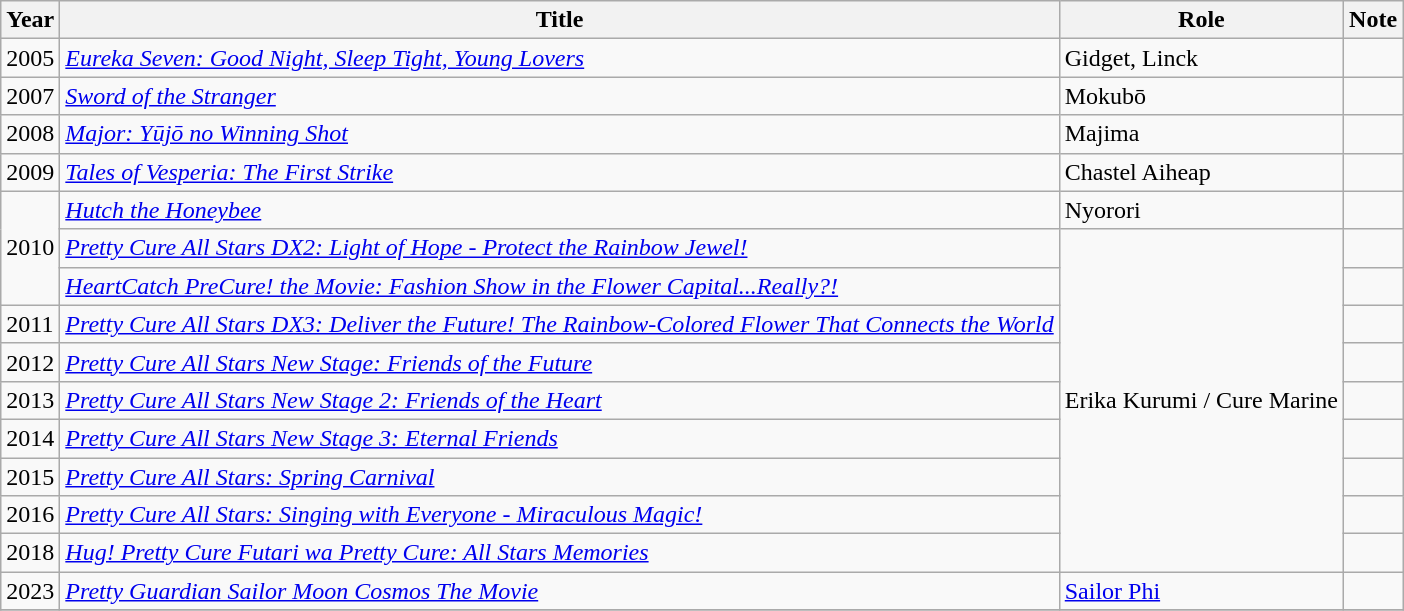<table class="wikitable">
<tr>
<th>Year</th>
<th>Title</th>
<th>Role</th>
<th>Note</th>
</tr>
<tr>
<td>2005</td>
<td><em><a href='#'>Eureka Seven: Good Night, Sleep Tight, Young Lovers</a></em></td>
<td>Gidget, Linck</td>
<td></td>
</tr>
<tr>
<td>2007</td>
<td><em><a href='#'>Sword of the Stranger</a></em></td>
<td>Mokubō</td>
<td></td>
</tr>
<tr>
<td>2008</td>
<td><em><a href='#'>Major: Yūjō no Winning Shot</a></em></td>
<td>Majima</td>
<td></td>
</tr>
<tr>
<td>2009</td>
<td><em><a href='#'>Tales of Vesperia: The First Strike</a></em></td>
<td>Chastel Aiheap</td>
<td></td>
</tr>
<tr>
<td rowspan="3">2010</td>
<td><em><a href='#'>Hutch the Honeybee</a></em></td>
<td>Nyorori</td>
<td></td>
</tr>
<tr>
<td><em><a href='#'>Pretty Cure All Stars DX2: Light of Hope - Protect the Rainbow Jewel!</a></em></td>
<td rowspan="9">Erika Kurumi / Cure Marine</td>
<td></td>
</tr>
<tr>
<td><em><a href='#'>HeartCatch PreCure! the Movie: Fashion Show in the Flower Capital...Really?!</a></em></td>
<td></td>
</tr>
<tr>
<td>2011</td>
<td><em><a href='#'>Pretty Cure All Stars DX3: Deliver the Future! The Rainbow-Colored Flower That Connects the World</a></em></td>
<td></td>
</tr>
<tr>
<td>2012</td>
<td><em><a href='#'>Pretty Cure All Stars New Stage: Friends of the Future</a></em></td>
<td></td>
</tr>
<tr>
<td>2013</td>
<td><em><a href='#'>Pretty Cure All Stars New Stage 2: Friends of the Heart</a></em></td>
<td></td>
</tr>
<tr>
<td>2014</td>
<td><em><a href='#'>Pretty Cure All Stars New Stage 3: Eternal Friends</a></em></td>
<td></td>
</tr>
<tr>
<td>2015</td>
<td><em><a href='#'>Pretty Cure All Stars: Spring Carnival</a></em></td>
<td></td>
</tr>
<tr>
<td>2016</td>
<td><em><a href='#'>Pretty Cure All Stars: Singing with Everyone - Miraculous Magic!</a></em></td>
<td></td>
</tr>
<tr>
<td>2018</td>
<td><em><a href='#'>Hug! Pretty Cure Futari wa Pretty Cure: All Stars Memories</a></em></td>
<td></td>
</tr>
<tr>
<td>2023</td>
<td><em><a href='#'>Pretty Guardian Sailor Moon Cosmos The Movie</a></em></td>
<td><a href='#'>Sailor Phi</a></td>
<td></td>
</tr>
<tr>
</tr>
</table>
